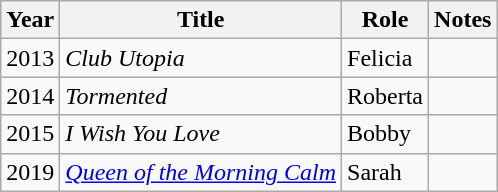<table class="wikitable sortable">
<tr>
<th>Year</th>
<th>Title</th>
<th>Role</th>
<th>Notes</th>
</tr>
<tr>
<td>2013</td>
<td><em>Club Utopia</em></td>
<td>Felicia</td>
<td></td>
</tr>
<tr>
<td>2014</td>
<td><em>Tormented</em></td>
<td>Roberta</td>
<td></td>
</tr>
<tr>
<td>2015</td>
<td><em>I Wish You Love</em></td>
<td>Bobby</td>
<td></td>
</tr>
<tr>
<td>2019</td>
<td><em><a href='#'>Queen of the Morning Calm</a></em></td>
<td>Sarah</td>
<td></td>
</tr>
</table>
